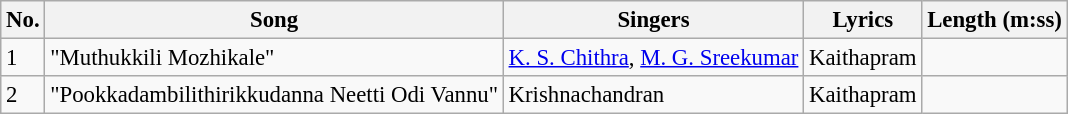<table class="wikitable" style="font-size:95%;">
<tr>
<th>No.</th>
<th>Song</th>
<th>Singers</th>
<th>Lyrics</th>
<th>Length (m:ss)</th>
</tr>
<tr>
<td>1</td>
<td>"Muthukkili Mozhikale"</td>
<td><a href='#'>K. S. Chithra</a>, <a href='#'>M. G. Sreekumar</a></td>
<td>Kaithapram</td>
<td></td>
</tr>
<tr>
<td>2</td>
<td>"Pookkadambilithirikkudanna Neetti Odi Vannu"</td>
<td>Krishnachandran</td>
<td>Kaithapram</td>
<td></td>
</tr>
</table>
